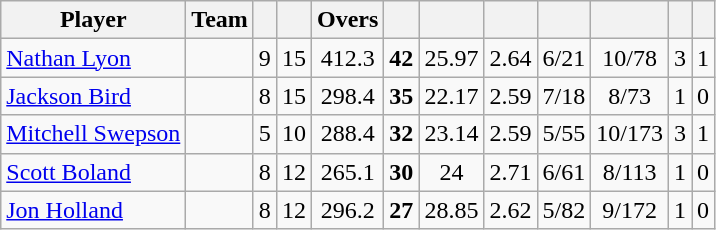<table class="wikitable sortable" style="text-align:center">
<tr>
<th class="unsortable">Player</th>
<th>Team</th>
<th></th>
<th></th>
<th>Overs</th>
<th></th>
<th></th>
<th></th>
<th></th>
<th></th>
<th></th>
<th></th>
</tr>
<tr>
<td style="text-align:left"><a href='#'>Nathan Lyon</a></td>
<td style="text-align:left"></td>
<td>9</td>
<td>15</td>
<td>412.3</td>
<td><strong>42</strong></td>
<td>25.97</td>
<td>2.64</td>
<td>6/21</td>
<td>10/78</td>
<td>3</td>
<td>1</td>
</tr>
<tr>
<td style="text-align:left"><a href='#'>Jackson Bird</a></td>
<td style="text-align:left"></td>
<td>8</td>
<td>15</td>
<td>298.4</td>
<td><strong>35</strong></td>
<td>22.17</td>
<td>2.59</td>
<td>7/18</td>
<td>8/73</td>
<td>1</td>
<td>0</td>
</tr>
<tr>
<td style="text-align:left"><a href='#'>Mitchell Swepson</a></td>
<td style="text-align:left"></td>
<td>5</td>
<td>10</td>
<td>288.4</td>
<td><strong>32</strong></td>
<td>23.14</td>
<td>2.59</td>
<td>5/55</td>
<td>10/173</td>
<td>3</td>
<td>1</td>
</tr>
<tr>
<td style="text-align:left"><a href='#'>Scott Boland</a></td>
<td style="text-align:left"></td>
<td>8</td>
<td>12</td>
<td>265.1</td>
<td><strong>30</strong></td>
<td>24</td>
<td>2.71</td>
<td>6/61</td>
<td>8/113</td>
<td>1</td>
<td>0</td>
</tr>
<tr>
<td style="text-align:left"><a href='#'>Jon Holland</a></td>
<td style="text-align:left"></td>
<td>8</td>
<td>12</td>
<td>296.2</td>
<td><strong>27</strong></td>
<td>28.85</td>
<td>2.62</td>
<td>5/82</td>
<td>9/172</td>
<td>1</td>
<td>0</td>
</tr>
</table>
